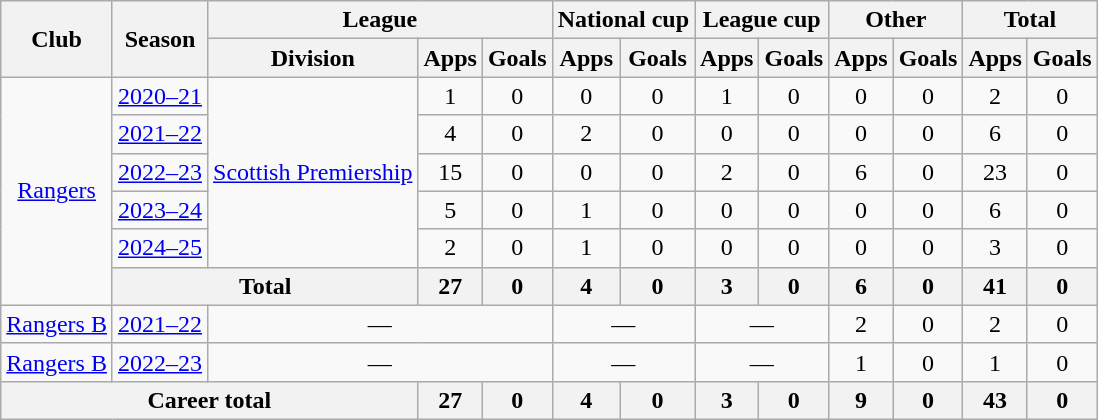<table class="wikitable" style="text-align:center">
<tr>
<th rowspan="2">Club</th>
<th rowspan="2">Season</th>
<th colspan="3">League</th>
<th colspan="2">National cup</th>
<th colspan="2">League cup</th>
<th colspan="2">Other</th>
<th colspan="2">Total</th>
</tr>
<tr>
<th>Division</th>
<th>Apps</th>
<th>Goals</th>
<th>Apps</th>
<th>Goals</th>
<th>Apps</th>
<th>Goals</th>
<th>Apps</th>
<th>Goals</th>
<th>Apps</th>
<th>Goals</th>
</tr>
<tr>
<td rowspan=6><a href='#'>Rangers</a></td>
<td><a href='#'>2020–21</a></td>
<td rowspan=5><a href='#'>Scottish Premiership</a></td>
<td>1</td>
<td>0</td>
<td>0</td>
<td>0</td>
<td>1</td>
<td>0</td>
<td>0</td>
<td>0</td>
<td>2</td>
<td>0</td>
</tr>
<tr>
<td><a href='#'>2021–22</a></td>
<td>4</td>
<td>0</td>
<td>2</td>
<td>0</td>
<td>0</td>
<td>0</td>
<td>0</td>
<td>0</td>
<td>6</td>
<td>0</td>
</tr>
<tr>
<td><a href='#'>2022–23</a></td>
<td>15</td>
<td>0</td>
<td>0</td>
<td>0</td>
<td>2</td>
<td>0</td>
<td>6</td>
<td>0</td>
<td>23</td>
<td>0</td>
</tr>
<tr>
<td><a href='#'>2023–24</a></td>
<td>5</td>
<td>0</td>
<td>1</td>
<td>0</td>
<td>0</td>
<td>0</td>
<td>0</td>
<td>0</td>
<td>6</td>
<td>0</td>
</tr>
<tr>
<td><a href='#'>2024–25</a></td>
<td>2</td>
<td>0</td>
<td>1</td>
<td>0</td>
<td>0</td>
<td>0</td>
<td>0</td>
<td>0</td>
<td>3</td>
<td>0</td>
</tr>
<tr>
<th colspan=2>Total</th>
<th>27</th>
<th>0</th>
<th>4</th>
<th>0</th>
<th>3</th>
<th>0</th>
<th>6</th>
<th>0</th>
<th>41</th>
<th>0</th>
</tr>
<tr>
<td><a href='#'>Rangers B</a></td>
<td><a href='#'>2021–22</a></td>
<td colspan=3>—</td>
<td colspan=2>—</td>
<td colspan=2>—</td>
<td>2</td>
<td>0</td>
<td>2</td>
<td>0</td>
</tr>
<tr>
<td><a href='#'>Rangers B</a></td>
<td><a href='#'>2022–23</a></td>
<td colspan=3>—</td>
<td colspan=2>—</td>
<td colspan=2>—</td>
<td>1</td>
<td>0</td>
<td>1</td>
<td>0</td>
</tr>
<tr>
<th colspan="3">Career total</th>
<th>27</th>
<th>0</th>
<th>4</th>
<th>0</th>
<th>3</th>
<th>0</th>
<th>9</th>
<th>0</th>
<th>43</th>
<th>0</th>
</tr>
</table>
